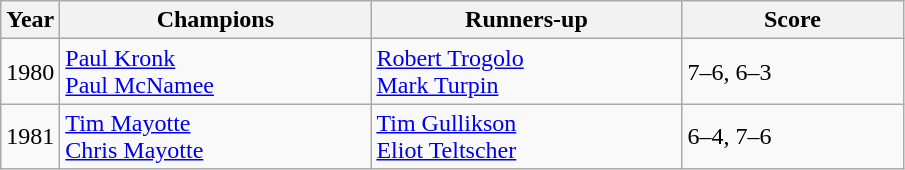<table class="wikitable">
<tr>
<th>Year</th>
<th width="200">Champions</th>
<th width="200">Runners-up</th>
<th width="140">Score</th>
</tr>
<tr>
<td>1980</td>
<td> <a href='#'>Paul Kronk</a><br> <a href='#'>Paul McNamee</a></td>
<td> <a href='#'>Robert Trogolo</a><br> <a href='#'>Mark Turpin</a></td>
<td>7–6, 6–3</td>
</tr>
<tr>
<td>1981</td>
<td> <a href='#'>Tim Mayotte</a><br> <a href='#'>Chris Mayotte</a></td>
<td> <a href='#'>Tim Gullikson</a><br> <a href='#'>Eliot Teltscher</a></td>
<td>6–4, 7–6</td>
</tr>
</table>
